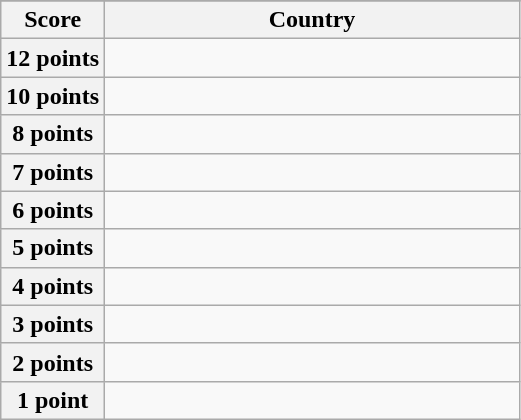<table class="wikitable">
<tr>
</tr>
<tr>
<th scope="col" width="20%">Score</th>
<th scope="col">Country</th>
</tr>
<tr>
<th scope="row">12 points</th>
<td></td>
</tr>
<tr>
<th scope="row">10 points</th>
<td></td>
</tr>
<tr>
<th scope="row">8 points</th>
<td></td>
</tr>
<tr>
<th scope="row">7 points</th>
<td></td>
</tr>
<tr>
<th scope="row">6 points</th>
<td></td>
</tr>
<tr>
<th scope="row">5 points</th>
<td></td>
</tr>
<tr>
<th scope="row">4 points</th>
<td></td>
</tr>
<tr>
<th scope="row">3 points</th>
<td></td>
</tr>
<tr>
<th scope="row">2 points</th>
<td></td>
</tr>
<tr>
<th scope="row">1 point</th>
<td></td>
</tr>
</table>
